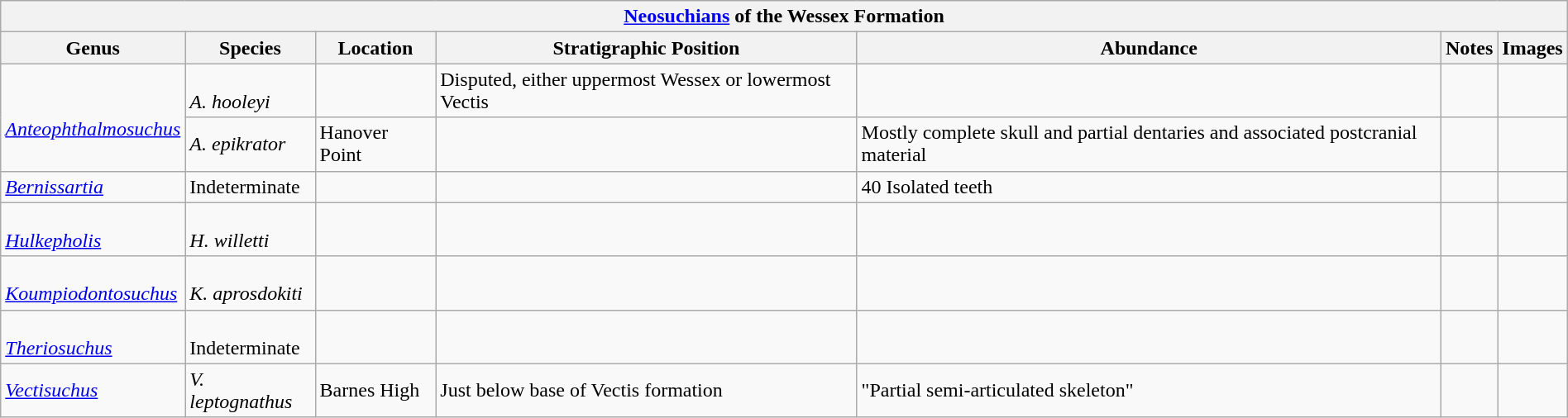<table class="wikitable"  style="margin:auto; width:100%;">
<tr>
<th colspan="7" style="text-align:center;"><strong><a href='#'>Neosuchians</a> of the Wessex Formation</strong></th>
</tr>
<tr>
<th>Genus</th>
<th>Species</th>
<th>Location</th>
<th>Stratigraphic Position</th>
<th>Abundance</th>
<th>Notes</th>
<th>Images</th>
</tr>
<tr>
<td rowspan="2"><br><em><a href='#'>Anteophthalmosuchus</a></em></td>
<td><br><em>A. hooleyi</em></td>
<td></td>
<td>Disputed, either uppermost Wessex or lowermost Vectis</td>
<td></td>
<td></td>
<td><br></td>
</tr>
<tr>
<td><em>A. epikrator</em></td>
<td>Hanover Point</td>
<td></td>
<td>Mostly complete skull and partial dentaries and associated postcranial material</td>
<td></td>
<td></td>
</tr>
<tr>
<td><em><a href='#'>Bernissartia</a></em></td>
<td>Indeterminate</td>
<td></td>
<td></td>
<td>40 Isolated teeth</td>
<td></td>
<td><br></td>
</tr>
<tr>
<td><br><em><a href='#'>Hulkepholis</a></em></td>
<td><br><em>H. willetti</em></td>
<td></td>
<td></td>
<td></td>
<td></td>
<td></td>
</tr>
<tr>
<td><br><em><a href='#'>Koumpiodontosuchus</a></em></td>
<td><br><em>K. aprosdokiti</em></td>
<td></td>
<td></td>
<td></td>
<td></td>
<td><br></td>
</tr>
<tr>
<td><br><em><a href='#'>Theriosuchus</a></em></td>
<td><br>Indeterminate</td>
<td></td>
<td></td>
<td></td>
<td></td>
<td></td>
</tr>
<tr>
<td><em><a href='#'>Vectisuchus</a></em></td>
<td><em>V. leptognathus</em></td>
<td>Barnes High</td>
<td>Just below base of Vectis formation</td>
<td>"Partial semi-articulated skeleton"</td>
<td></td>
<td></td>
</tr>
</table>
